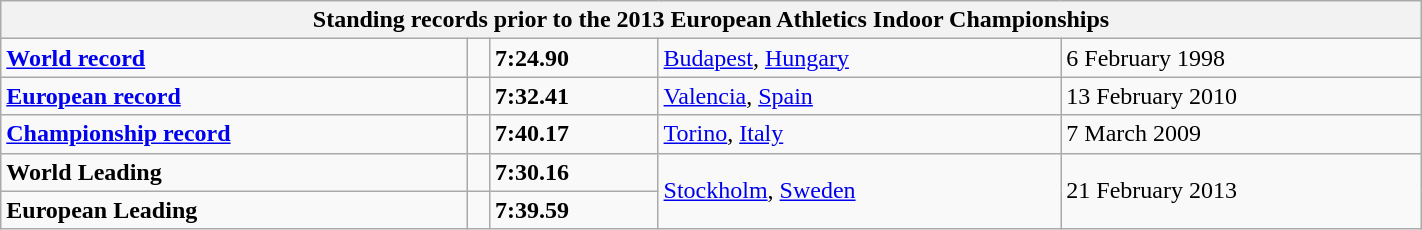<table class="wikitable" width=75%>
<tr>
<th colspan="5">Standing records prior to the 2013 European Athletics Indoor Championships</th>
</tr>
<tr>
<td><strong><a href='#'>World record</a></strong></td>
<td></td>
<td><strong>7:24.90</strong></td>
<td><a href='#'>Budapest</a>, <a href='#'>Hungary</a></td>
<td>6 February 1998</td>
</tr>
<tr>
<td><strong><a href='#'>European record</a></strong></td>
<td></td>
<td><strong>7:32.41</strong></td>
<td><a href='#'>Valencia</a>, <a href='#'>Spain</a></td>
<td>13 February 2010</td>
</tr>
<tr>
<td><strong><a href='#'>Championship record</a></strong></td>
<td></td>
<td><strong>7:40.17</strong></td>
<td><a href='#'>Torino</a>, <a href='#'>Italy</a></td>
<td>7 March 2009</td>
</tr>
<tr>
<td><strong>World Leading</strong></td>
<td></td>
<td><strong>7:30.16</strong></td>
<td rowspan=2><a href='#'>Stockholm</a>, <a href='#'>Sweden</a></td>
<td rowspan=2>21 February 2013</td>
</tr>
<tr>
<td><strong>European Leading</strong></td>
<td></td>
<td><strong>7:39.59</strong></td>
</tr>
</table>
